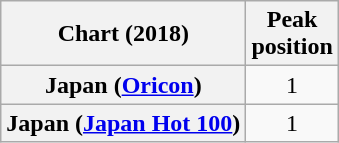<table class="wikitable plainrowheaders" style="text-align:center;">
<tr>
<th>Chart (2018)</th>
<th>Peak<br>position</th>
</tr>
<tr>
<th scope="row">Japan (<a href='#'>Oricon</a>)</th>
<td>1</td>
</tr>
<tr>
<th scope="row">Japan (<a href='#'>Japan Hot 100</a>)</th>
<td>1</td>
</tr>
</table>
